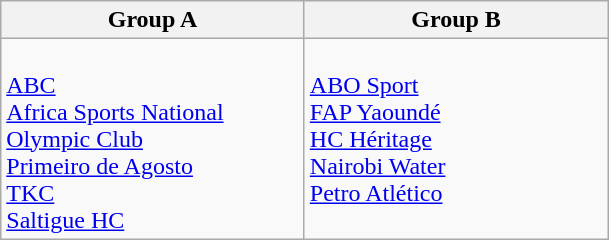<table class="wikitable">
<tr>
<th width=195px>Group A</th>
<th width=195px>Group B</th>
</tr>
<tr>
<td valign=top><br> <a href='#'>ABC</a><br>
 <a href='#'>Africa Sports National</a><br>
 <a href='#'>Olympic Club</a><br>
 <a href='#'>Primeiro de Agosto</a><br>
 <a href='#'>TKC</a><br>
 <a href='#'>Saltigue HC</a></td>
<td valign=top><br> <a href='#'>ABO Sport</a><br>
 <a href='#'>FAP Yaoundé</a><br>
 <a href='#'>HC Héritage</a><br>
 <a href='#'>Nairobi Water</a><br>
 <a href='#'>Petro Atlético</a></td>
</tr>
</table>
